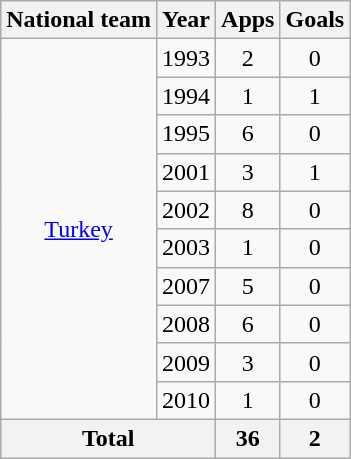<table class="wikitable" style="text-align:center">
<tr>
<th>National team</th>
<th>Year</th>
<th>Apps</th>
<th>Goals</th>
</tr>
<tr>
<td rowspan="10"><a href='#'>Turkey</a></td>
<td>1993</td>
<td>2</td>
<td>0</td>
</tr>
<tr>
<td>1994</td>
<td>1</td>
<td>1</td>
</tr>
<tr>
<td>1995</td>
<td>6</td>
<td>0</td>
</tr>
<tr>
<td>2001</td>
<td>3</td>
<td>1</td>
</tr>
<tr>
<td>2002</td>
<td>8</td>
<td>0</td>
</tr>
<tr>
<td>2003</td>
<td>1</td>
<td>0</td>
</tr>
<tr>
<td>2007</td>
<td>5</td>
<td>0</td>
</tr>
<tr>
<td>2008</td>
<td>6</td>
<td>0</td>
</tr>
<tr>
<td>2009</td>
<td>3</td>
<td>0</td>
</tr>
<tr>
<td>2010</td>
<td>1</td>
<td>0</td>
</tr>
<tr>
<th colspan="2">Total</th>
<th>36</th>
<th>2</th>
</tr>
</table>
